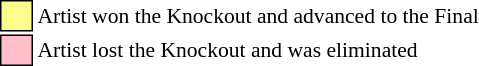<table class="toccolours" style="font-size: 90%; white-space: nowrap">
<tr>
<td style="background:#fdfc8f; border:1px solid black">     </td>
<td>Artist won the Knockout and advanced to the Final</td>
</tr>
<tr>
<td style="background:pink; border:1px solid black">     </td>
<td>Artist lost the Knockout and was eliminated</td>
</tr>
<tr>
</tr>
</table>
